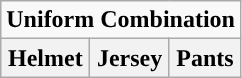<table class="wikitable">
<tr>
<td align="center" Colspan="3"><strong>Uniform Combination</strong></td>
</tr>
<tr align="center">
<th>Helmet</th>
<th>Jersey</th>
<th>Pants</th>
</tr>
</table>
